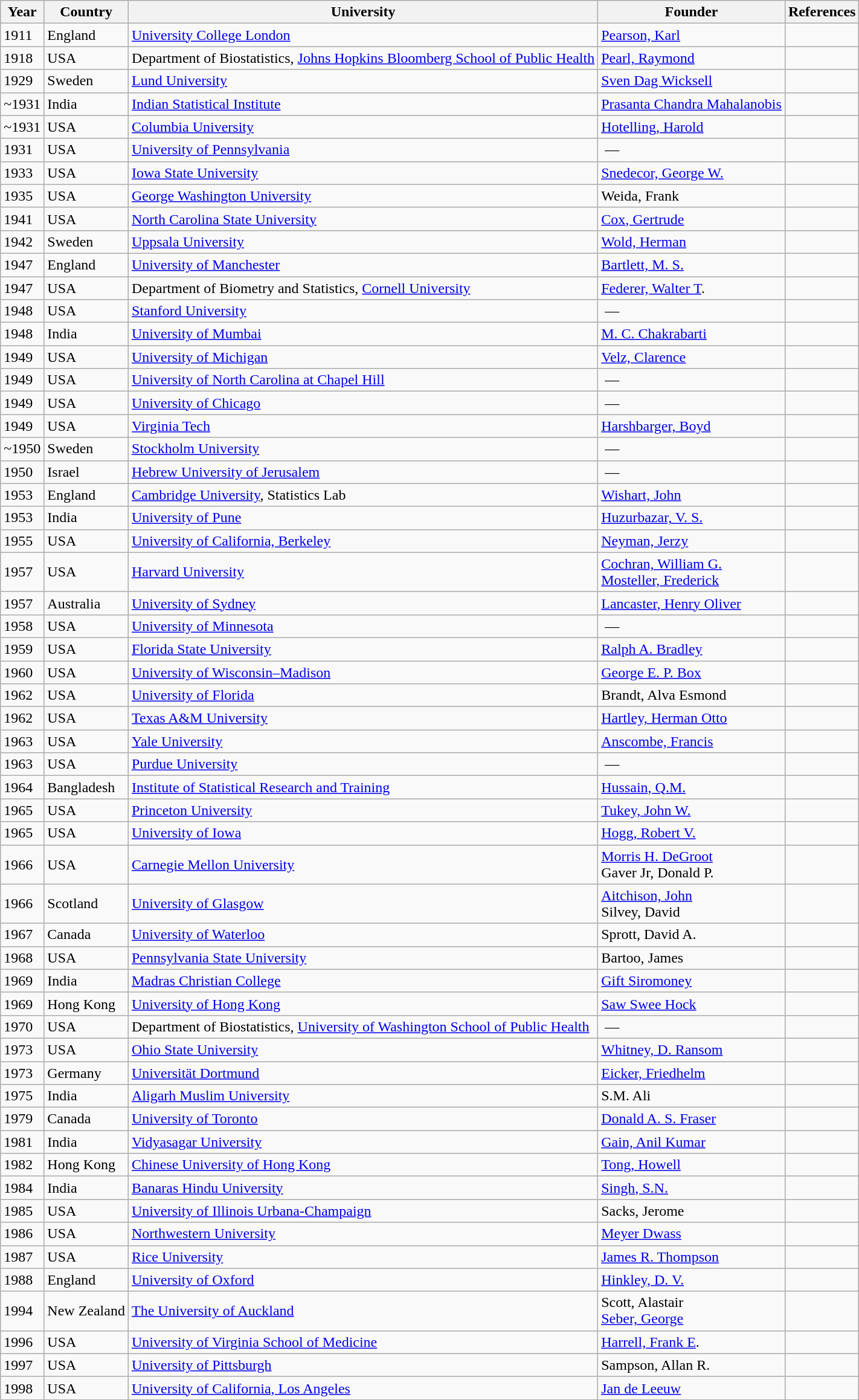<table class = "sortable wikitable">
<tr>
<th>Year</th>
<th>Country</th>
<th>University</th>
<th>Founder</th>
<th>References</th>
</tr>
<tr>
<td>1911</td>
<td>England</td>
<td><a href='#'>University College London</a></td>
<td><a href='#'>Pearson, Karl</a></td>
<td></td>
</tr>
<tr>
<td>1918</td>
<td>USA</td>
<td>Department of Biostatistics, <a href='#'>Johns Hopkins Bloomberg School of Public Health</a></td>
<td><a href='#'>Pearl, Raymond</a></td>
<td></td>
</tr>
<tr>
<td>1929</td>
<td>Sweden</td>
<td><a href='#'>Lund University</a></td>
<td><a href='#'>Sven Dag Wicksell</a></td>
<td></td>
</tr>
<tr>
<td>~1931</td>
<td>India</td>
<td><a href='#'>Indian Statistical Institute</a></td>
<td><a href='#'>Prasanta Chandra Mahalanobis</a></td>
<td></td>
</tr>
<tr>
<td>~1931</td>
<td>USA</td>
<td><a href='#'>Columbia University</a></td>
<td><a href='#'>Hotelling, Harold</a></td>
<td></td>
</tr>
<tr>
<td>1931</td>
<td>USA</td>
<td><a href='#'>University of Pennsylvania</a></td>
<td> —</td>
<td></td>
</tr>
<tr>
<td>1933</td>
<td>USA</td>
<td><a href='#'>Iowa State University</a></td>
<td><a href='#'>Snedecor, George W.</a></td>
<td></td>
</tr>
<tr>
<td>1935</td>
<td>USA</td>
<td><a href='#'>George Washington University</a></td>
<td>Weida, Frank</td>
<td></td>
</tr>
<tr>
<td>1941</td>
<td>USA</td>
<td><a href='#'>North Carolina State University</a></td>
<td><a href='#'>Cox, Gertrude</a></td>
<td></td>
</tr>
<tr>
<td>1942</td>
<td>Sweden</td>
<td><a href='#'>Uppsala University</a></td>
<td><a href='#'>Wold, Herman</a></td>
<td></td>
</tr>
<tr>
<td>1947</td>
<td>England</td>
<td><a href='#'>University of Manchester</a></td>
<td><a href='#'>Bartlett, M. S.</a></td>
<td></td>
</tr>
<tr>
<td>1947</td>
<td>USA</td>
<td>Department of Biometry and Statistics, <a href='#'>Cornell University</a></td>
<td><a href='#'>Federer, Walter T</a>.</td>
<td></td>
</tr>
<tr>
<td>1948</td>
<td>USA</td>
<td><a href='#'>Stanford University</a></td>
<td> —</td>
<td></td>
</tr>
<tr>
<td>1948</td>
<td>India</td>
<td><a href='#'>University of Mumbai</a></td>
<td><a href='#'>M. C. Chakrabarti</a></td>
<td></td>
</tr>
<tr>
<td>1949</td>
<td>USA</td>
<td><a href='#'>University of Michigan</a></td>
<td><a href='#'>Velz, Clarence</a></td>
<td></td>
</tr>
<tr>
<td>1949</td>
<td>USA</td>
<td><a href='#'>University of North Carolina at Chapel Hill</a></td>
<td> —</td>
<td></td>
</tr>
<tr>
<td>1949</td>
<td>USA</td>
<td><a href='#'>University of Chicago</a></td>
<td> —</td>
<td></td>
</tr>
<tr>
<td>1949</td>
<td>USA</td>
<td><a href='#'>Virginia Tech</a></td>
<td><a href='#'>Harshbarger, Boyd</a></td>
<td></td>
</tr>
<tr>
<td>~1950</td>
<td>Sweden</td>
<td><a href='#'>Stockholm University</a></td>
<td> —</td>
<td></td>
</tr>
<tr>
<td>1950</td>
<td>Israel</td>
<td><a href='#'>Hebrew University of Jerusalem</a></td>
<td> —</td>
<td></td>
</tr>
<tr>
<td>1953</td>
<td>England</td>
<td><a href='#'>Cambridge University</a>, Statistics Lab</td>
<td><a href='#'>Wishart, John</a></td>
<td></td>
</tr>
<tr>
<td>1953</td>
<td>India</td>
<td><a href='#'>University of Pune</a></td>
<td><a href='#'>Huzurbazar, V. S.</a></td>
<td></td>
</tr>
<tr>
<td>1955</td>
<td>USA</td>
<td><a href='#'>University of California, Berkeley</a></td>
<td><a href='#'>Neyman, Jerzy</a></td>
<td></td>
</tr>
<tr>
<td>1957</td>
<td>USA</td>
<td><a href='#'>Harvard University</a></td>
<td><a href='#'>Cochran, William G.</a><br><a href='#'>Mosteller, Frederick</a></td>
<td></td>
</tr>
<tr>
<td>1957</td>
<td>Australia</td>
<td><a href='#'>University of Sydney</a></td>
<td><a href='#'>Lancaster, Henry Oliver</a></td>
<td></td>
</tr>
<tr>
<td>1958</td>
<td>USA</td>
<td><a href='#'>University of Minnesota</a></td>
<td> —</td>
<td></td>
</tr>
<tr>
<td>1959</td>
<td>USA</td>
<td><a href='#'>Florida State University</a></td>
<td><a href='#'>Ralph A. Bradley</a></td>
<td></td>
</tr>
<tr>
<td>1960</td>
<td>USA</td>
<td><a href='#'>University of Wisconsin–Madison</a></td>
<td><a href='#'>George E. P. Box</a></td>
<td></td>
</tr>
<tr>
<td>1962</td>
<td>USA</td>
<td><a href='#'>University of Florida</a></td>
<td>Brandt, Alva Esmond</td>
<td></td>
</tr>
<tr>
<td>1962</td>
<td>USA</td>
<td><a href='#'>Texas A&M University</a></td>
<td><a href='#'>Hartley, Herman Otto</a></td>
<td></td>
</tr>
<tr>
<td>1963</td>
<td>USA</td>
<td><a href='#'>Yale University</a></td>
<td><a href='#'>Anscombe, Francis</a></td>
<td></td>
</tr>
<tr>
<td>1963</td>
<td>USA</td>
<td><a href='#'>Purdue University</a></td>
<td> —</td>
<td></td>
</tr>
<tr>
<td>1964</td>
<td>Bangladesh</td>
<td><a href='#'>Institute of Statistical Research and Training</a></td>
<td><a href='#'>Hussain, Q.M.</a></td>
<td></td>
</tr>
<tr>
<td>1965</td>
<td>USA</td>
<td><a href='#'>Princeton University</a></td>
<td><a href='#'>Tukey, John W.</a></td>
<td></td>
</tr>
<tr>
<td>1965</td>
<td>USA</td>
<td><a href='#'>University of Iowa</a></td>
<td><a href='#'>Hogg, Robert V.</a></td>
<td></td>
</tr>
<tr>
<td>1966</td>
<td>USA</td>
<td><a href='#'>Carnegie Mellon University</a></td>
<td><a href='#'>Morris H. DeGroot</a><br>Gaver Jr, Donald P.</td>
<td></td>
</tr>
<tr>
<td>1966</td>
<td>Scotland</td>
<td><a href='#'>University of Glasgow</a></td>
<td><a href='#'>Aitchison, John</a><br>Silvey, David</td>
<td></td>
</tr>
<tr>
<td>1967</td>
<td>Canada</td>
<td><a href='#'>University of Waterloo</a></td>
<td>Sprott, David A.</td>
<td></td>
</tr>
<tr>
<td>1968</td>
<td>USA</td>
<td><a href='#'>Pennsylvania State University</a></td>
<td>Bartoo, James</td>
<td></td>
</tr>
<tr>
<td>1969</td>
<td>India</td>
<td><a href='#'>Madras Christian College</a></td>
<td><a href='#'>Gift Siromoney</a></td>
<td></td>
</tr>
<tr>
<td>1969</td>
<td>Hong Kong</td>
<td><a href='#'>University of Hong Kong</a></td>
<td><a href='#'>Saw Swee Hock</a></td>
<td></td>
</tr>
<tr>
<td>1970</td>
<td>USA</td>
<td>Department of Biostatistics, <a href='#'>University of Washington School of Public Health</a></td>
<td> —</td>
<td></td>
</tr>
<tr>
<td>1973</td>
<td>USA</td>
<td><a href='#'>Ohio State University</a></td>
<td><a href='#'>Whitney, D. Ransom</a></td>
<td></td>
</tr>
<tr>
<td>1973</td>
<td>Germany</td>
<td><a href='#'>Universität Dortmund</a></td>
<td><a href='#'>Eicker, Friedhelm</a></td>
<td></td>
</tr>
<tr>
<td>1975</td>
<td>India</td>
<td><a href='#'>Aligarh Muslim University</a></td>
<td>S.M. Ali</td>
<td><sup></sup></td>
</tr>
<tr>
<td>1979</td>
<td>Canada</td>
<td><a href='#'>University of Toronto</a></td>
<td><a href='#'>Donald A. S. Fraser</a></td>
<td></td>
</tr>
<tr>
<td>1981</td>
<td>India</td>
<td><a href='#'>Vidyasagar University</a></td>
<td><a href='#'>Gain, Anil Kumar</a></td>
<td></td>
</tr>
<tr>
<td>1982</td>
<td>Hong Kong</td>
<td><a href='#'>Chinese University of Hong Kong</a></td>
<td><a href='#'>Tong, Howell</a></td>
<td></td>
</tr>
<tr>
<td>1984</td>
<td>India</td>
<td><a href='#'>Banaras Hindu University</a></td>
<td><a href='#'>Singh, S.N.</a></td>
<td></td>
</tr>
<tr>
<td>1985</td>
<td>USA</td>
<td><a href='#'>University of Illinois Urbana-Champaign</a></td>
<td>Sacks, Jerome</td>
<td></td>
</tr>
<tr>
<td>1986</td>
<td>USA</td>
<td><a href='#'>Northwestern University</a></td>
<td><a href='#'>Meyer Dwass</a></td>
<td></td>
</tr>
<tr>
<td>1987</td>
<td>USA</td>
<td><a href='#'>Rice University</a></td>
<td><a href='#'>James R. Thompson</a></td>
<td></td>
</tr>
<tr>
<td>1988</td>
<td>England</td>
<td><a href='#'>University of Oxford</a></td>
<td><a href='#'>Hinkley, D. V.</a></td>
<td></td>
</tr>
<tr>
<td>1994</td>
<td>New Zealand</td>
<td><a href='#'>The University of Auckland</a></td>
<td>Scott, Alastair <br> <a href='#'>Seber, George</a></td>
<td></td>
</tr>
<tr>
<td>1996</td>
<td>USA</td>
<td><a href='#'>University of Virginia School of Medicine</a></td>
<td><a href='#'>Harrell, Frank E</a>.</td>
<td></td>
</tr>
<tr>
<td>1997</td>
<td>USA</td>
<td><a href='#'>University of Pittsburgh</a></td>
<td>Sampson, Allan R.</td>
<td></td>
</tr>
<tr>
<td>1998</td>
<td>USA</td>
<td><a href='#'>University of California, Los Angeles</a></td>
<td><a href='#'>Jan de Leeuw</a></td>
<td></td>
</tr>
</table>
